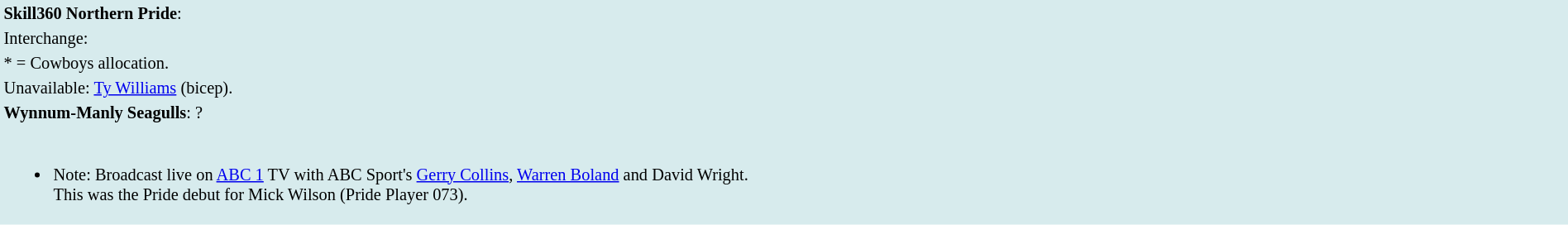<table style="background:#d7ebed; font-size:85%; width:100%;">
<tr>
<td><strong>Skill360 Northern Pride</strong>:             </td>
</tr>
<tr>
<td>Interchange:    </td>
</tr>
<tr>
<td>* = Cowboys allocation.</td>
</tr>
<tr>
<td>Unavailable: <a href='#'>Ty Williams</a> (bicep).</td>
</tr>
<tr>
<td><strong>Wynnum-Manly Seagulls</strong>: ?</td>
</tr>
<tr>
<td><br><ul><li>Note: Broadcast live on <a href='#'>ABC 1</a> TV with ABC Sport's <a href='#'>Gerry Collins</a>, <a href='#'>Warren Boland</a> and David Wright.<br>This was the Pride debut for Mick Wilson (Pride Player 073).</li></ul></td>
</tr>
</table>
